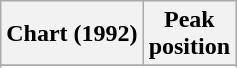<table class="wikitable sortable plainrowheaders">
<tr>
<th scope="col">Chart (1992)</th>
<th scope="col">Peak<br>position</th>
</tr>
<tr>
</tr>
<tr>
</tr>
<tr>
</tr>
<tr>
</tr>
<tr>
</tr>
<tr>
</tr>
<tr>
</tr>
</table>
